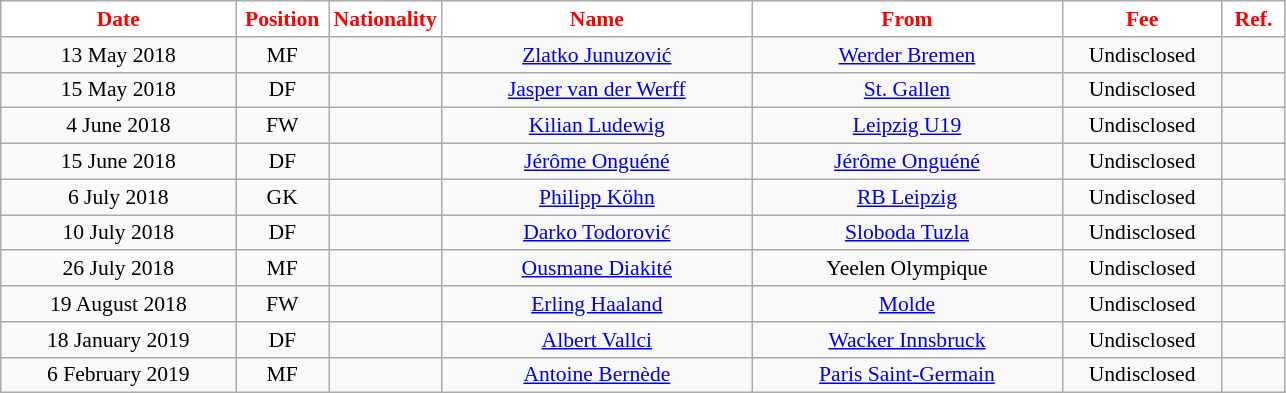<table class="wikitable"  style="text-align:center; font-size:90%; ">
<tr>
<th style="background:#FFFFFF; color:#FF0000; width:150px;">Date</th>
<th style="background:#FFFFFF; color:#FF0000; width:55px;">Position</th>
<th style="background:#FFFFFF; color:#FF0000; width:55px;">Nationality</th>
<th style="background:#FFFFFF; color:#FF0000; width:200px;">Name</th>
<th style="background:#FFFFFF; color:#FF0000; width:200px;">From</th>
<th style="background:#FFFFFF; color:#FF0000; width:100px;">Fee</th>
<th style="background:#FFFFFF; color:#FF0000; width:35px;">Ref.</th>
</tr>
<tr>
<td>13 May 2018</td>
<td>MF</td>
<td></td>
<td><a href='#'>Zlatko Junuzović</a></td>
<td><a href='#'>Werder Bremen</a></td>
<td>Undisclosed</td>
<td></td>
</tr>
<tr>
<td>15 May 2018</td>
<td>DF</td>
<td></td>
<td><a href='#'>Jasper van der Werff</a></td>
<td><a href='#'>St. Gallen</a></td>
<td>Undisclosed</td>
<td></td>
</tr>
<tr>
<td>4 June 2018</td>
<td>FW</td>
<td></td>
<td><a href='#'>Kilian Ludewig</a></td>
<td><a href='#'>Leipzig U19</a></td>
<td>Undisclosed</td>
<td></td>
</tr>
<tr>
<td>15 June 2018</td>
<td>DF</td>
<td></td>
<td><a href='#'>Jérôme Onguéné</a></td>
<td><a href='#'>Jérôme Onguéné</a></td>
<td>Undisclosed</td>
<td></td>
</tr>
<tr>
<td>6 July 2018</td>
<td>GK</td>
<td></td>
<td><a href='#'>Philipp Köhn</a></td>
<td><a href='#'>RB Leipzig</a></td>
<td>Undisclosed</td>
<td></td>
</tr>
<tr>
<td>10 July 2018</td>
<td>DF</td>
<td></td>
<td><a href='#'>Darko Todorović</a></td>
<td><a href='#'>Sloboda Tuzla</a></td>
<td>Undisclosed</td>
<td></td>
</tr>
<tr>
<td>26 July 2018</td>
<td>MF</td>
<td></td>
<td><a href='#'>Ousmane Diakité</a></td>
<td>Yeelen Olympique</td>
<td>Undisclosed</td>
<td></td>
</tr>
<tr>
<td>19 August 2018</td>
<td>FW</td>
<td></td>
<td><a href='#'>Erling Haaland</a></td>
<td><a href='#'>Molde</a></td>
<td>Undisclosed</td>
<td></td>
</tr>
<tr>
<td>18 January 2019</td>
<td>DF</td>
<td></td>
<td><a href='#'>Albert Vallci</a></td>
<td><a href='#'>Wacker Innsbruck</a></td>
<td>Undisclosed</td>
<td></td>
</tr>
<tr>
<td>6 February 2019</td>
<td>MF</td>
<td></td>
<td><a href='#'>Antoine Bernède</a></td>
<td><a href='#'>Paris Saint-Germain</a></td>
<td>Undisclosed</td>
<td></td>
</tr>
</table>
